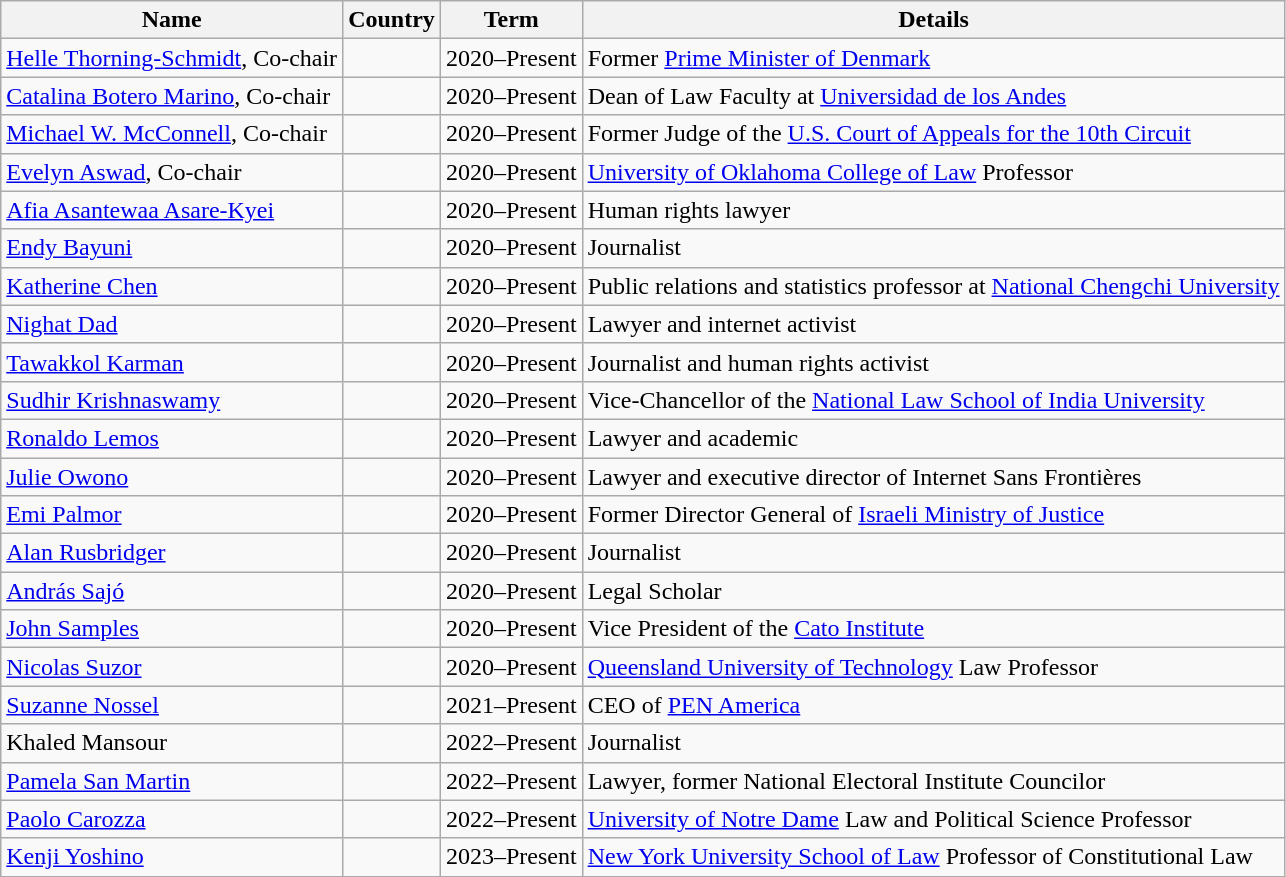<table class="wikitable sortable">
<tr>
<th>Name</th>
<th>Country</th>
<th>Term</th>
<th>Details</th>
</tr>
<tr>
<td><a href='#'>Helle Thorning-Schmidt</a>, Co-chair</td>
<td></td>
<td>2020–Present</td>
<td>Former <a href='#'>Prime Minister of Denmark</a></td>
</tr>
<tr>
<td><a href='#'>Catalina Botero Marino</a>, Co-chair</td>
<td></td>
<td>2020–Present</td>
<td>Dean of Law Faculty at <a href='#'>Universidad de los Andes</a></td>
</tr>
<tr>
<td><a href='#'>Michael W. McConnell</a>, Co-chair</td>
<td></td>
<td>2020–Present</td>
<td>Former Judge of the <a href='#'>U.S. Court of Appeals for the 10th Circuit</a></td>
</tr>
<tr>
<td><a href='#'>Evelyn Aswad</a>, Co-chair</td>
<td></td>
<td>2020–Present</td>
<td><a href='#'>University of Oklahoma College of Law</a> Professor</td>
</tr>
<tr>
<td><a href='#'>Afia Asantewaa Asare-Kyei</a></td>
<td><br></td>
<td>2020–Present</td>
<td>Human rights lawyer</td>
</tr>
<tr>
<td><a href='#'>Endy Bayuni</a></td>
<td></td>
<td>2020–Present</td>
<td>Journalist</td>
</tr>
<tr>
<td><a href='#'>Katherine Chen</a></td>
<td></td>
<td>2020–Present</td>
<td>Public relations and statistics professor at <a href='#'>National Chengchi University</a></td>
</tr>
<tr>
<td><a href='#'>Nighat Dad</a></td>
<td></td>
<td>2020–Present</td>
<td>Lawyer and internet activist</td>
</tr>
<tr>
<td><a href='#'>Tawakkol Karman</a></td>
<td></td>
<td>2020–Present</td>
<td>Journalist and human rights activist</td>
</tr>
<tr>
<td><a href='#'>Sudhir Krishnaswamy</a></td>
<td></td>
<td>2020–Present</td>
<td>Vice-Chancellor of the <a href='#'>National Law School of India University</a></td>
</tr>
<tr>
<td><a href='#'>Ronaldo Lemos</a></td>
<td></td>
<td>2020–Present</td>
<td>Lawyer and academic</td>
</tr>
<tr>
<td><a href='#'>Julie Owono</a></td>
<td><br></td>
<td>2020–Present</td>
<td>Lawyer and executive director of Internet Sans Frontières</td>
</tr>
<tr>
<td><a href='#'>Emi Palmor</a></td>
<td></td>
<td>2020–Present</td>
<td>Former Director General of <a href='#'>Israeli Ministry of Justice</a></td>
</tr>
<tr>
<td><a href='#'>Alan Rusbridger</a></td>
<td></td>
<td>2020–Present</td>
<td>Journalist</td>
</tr>
<tr>
<td><a href='#'>András Sajó</a></td>
<td></td>
<td>2020–Present</td>
<td>Legal Scholar</td>
</tr>
<tr>
<td><a href='#'>John Samples</a></td>
<td></td>
<td>2020–Present</td>
<td>Vice President of the <a href='#'>Cato Institute</a></td>
</tr>
<tr>
<td><a href='#'>Nicolas Suzor</a></td>
<td></td>
<td>2020–Present</td>
<td><a href='#'>Queensland University of Technology</a> Law Professor</td>
</tr>
<tr>
<td><a href='#'>Suzanne Nossel</a></td>
<td></td>
<td>2021–Present</td>
<td>CEO of <a href='#'>PEN America</a></td>
</tr>
<tr>
<td>Khaled Mansour</td>
<td></td>
<td>2022–Present</td>
<td>Journalist</td>
</tr>
<tr>
<td><a href='#'>Pamela San Martin</a></td>
<td></td>
<td>2022–Present</td>
<td>Lawyer, former National Electoral Institute Councilor</td>
</tr>
<tr>
<td><a href='#'>Paolo Carozza</a></td>
<td></td>
<td>2022–Present</td>
<td><a href='#'>University of Notre Dame</a> Law and Political Science Professor</td>
</tr>
<tr>
<td><a href='#'>Kenji Yoshino</a></td>
<td></td>
<td>2023–Present</td>
<td><a href='#'>New York University School of Law</a> Professor of Constitutional Law</td>
</tr>
</table>
